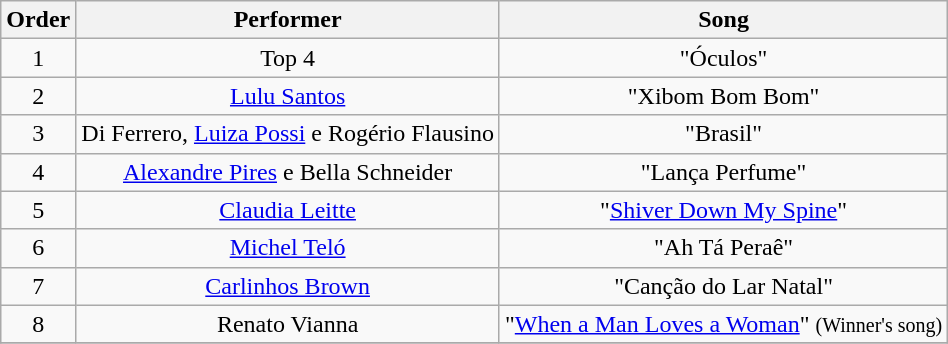<table class="wikitable sortable" style="text-align: center; width: auto;">
<tr>
<th>Order</th>
<th>Performer</th>
<th>Song</th>
</tr>
<tr>
<td>1</td>
<td>Top 4</td>
<td>"Óculos"</td>
</tr>
<tr>
<td>2</td>
<td><a href='#'>Lulu Santos</a></td>
<td>"Xibom Bom Bom"</td>
</tr>
<tr>
<td>3</td>
<td>Di Ferrero, <a href='#'>Luiza Possi</a> e Rogério Flausino</td>
<td>"Brasil"</td>
</tr>
<tr>
<td>4</td>
<td><a href='#'>Alexandre Pires</a> e Bella Schneider</td>
<td>"Lança Perfume"</td>
</tr>
<tr>
<td>5</td>
<td><a href='#'>Claudia Leitte</a></td>
<td>"<a href='#'>Shiver Down My Spine</a>"</td>
</tr>
<tr>
<td>6</td>
<td><a href='#'>Michel Teló</a></td>
<td>"Ah Tá Peraê"</td>
</tr>
<tr>
<td>7</td>
<td><a href='#'>Carlinhos Brown</a></td>
<td>"Canção do Lar Natal"</td>
</tr>
<tr>
<td>8</td>
<td>Renato Vianna</td>
<td>"<a href='#'>When a Man Loves a Woman</a>" <small> (Winner's song) </small></td>
</tr>
<tr>
</tr>
</table>
